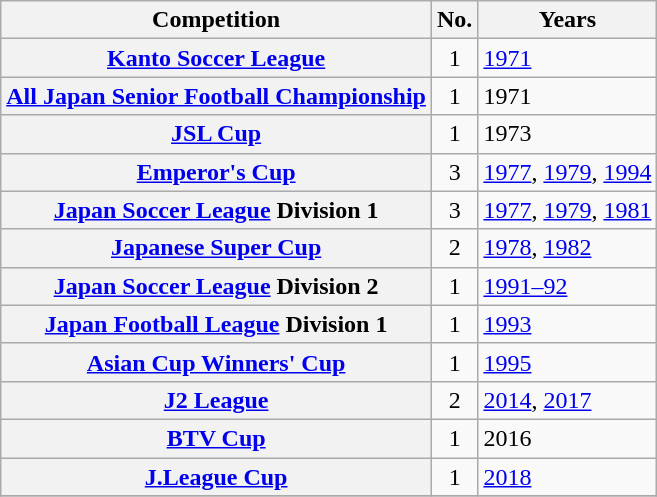<table class="wikitable plainrowheaders">
<tr>
<th scope=col>Competition</th>
<th scope=col>No.</th>
<th scope=col>Years</th>
</tr>
<tr>
<th scope=row><a href='#'>Kanto Soccer League</a></th>
<td align="center">1</td>
<td><a href='#'>1971</a></td>
</tr>
<tr>
<th scope=row><a href='#'>All Japan Senior Football Championship</a></th>
<td align="center">1</td>
<td>1971</td>
</tr>
<tr>
<th scope=row><a href='#'>JSL Cup</a></th>
<td align="center">1</td>
<td>1973</td>
</tr>
<tr>
<th scope=row><a href='#'>Emperor's Cup</a></th>
<td align="center">3</td>
<td><a href='#'>1977</a>, <a href='#'>1979</a>, <a href='#'>1994</a></td>
</tr>
<tr>
<th scope=row><a href='#'>Japan Soccer League</a> Division 1</th>
<td align="center">3</td>
<td><a href='#'>1977</a>, <a href='#'>1979</a>, <a href='#'>1981</a></td>
</tr>
<tr>
<th scope=row><a href='#'>Japanese Super Cup</a></th>
<td align="center">2</td>
<td><a href='#'>1978</a>, <a href='#'>1982</a></td>
</tr>
<tr>
<th scope=row><a href='#'>Japan Soccer League</a> Division 2</th>
<td align="center">1</td>
<td><a href='#'>1991–92</a></td>
</tr>
<tr>
<th scope=row><a href='#'>Japan Football League</a> Division 1</th>
<td align="center">1</td>
<td><a href='#'>1993</a></td>
</tr>
<tr>
<th scope=row><a href='#'>Asian Cup Winners' Cup</a></th>
<td align="center">1</td>
<td><a href='#'>1995</a></td>
</tr>
<tr>
<th scope=row><a href='#'>J2 League</a></th>
<td align="center">2</td>
<td><a href='#'>2014</a>, <a href='#'>2017</a></td>
</tr>
<tr>
<th scope=row><a href='#'>BTV Cup</a></th>
<td align="center">1</td>
<td>2016</td>
</tr>
<tr>
<th scope=row><a href='#'>J.League Cup</a></th>
<td align="center">1</td>
<td><a href='#'>2018</a></td>
</tr>
<tr>
</tr>
</table>
